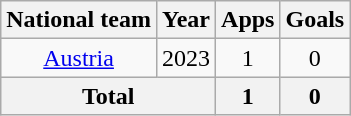<table class="wikitable" style="text-align:center">
<tr>
<th>National team</th>
<th>Year</th>
<th>Apps</th>
<th>Goals</th>
</tr>
<tr>
<td rowspan="1"><a href='#'>Austria</a></td>
<td>2023</td>
<td>1</td>
<td>0</td>
</tr>
<tr>
<th colspan="2">Total</th>
<th>1</th>
<th>0</th>
</tr>
</table>
